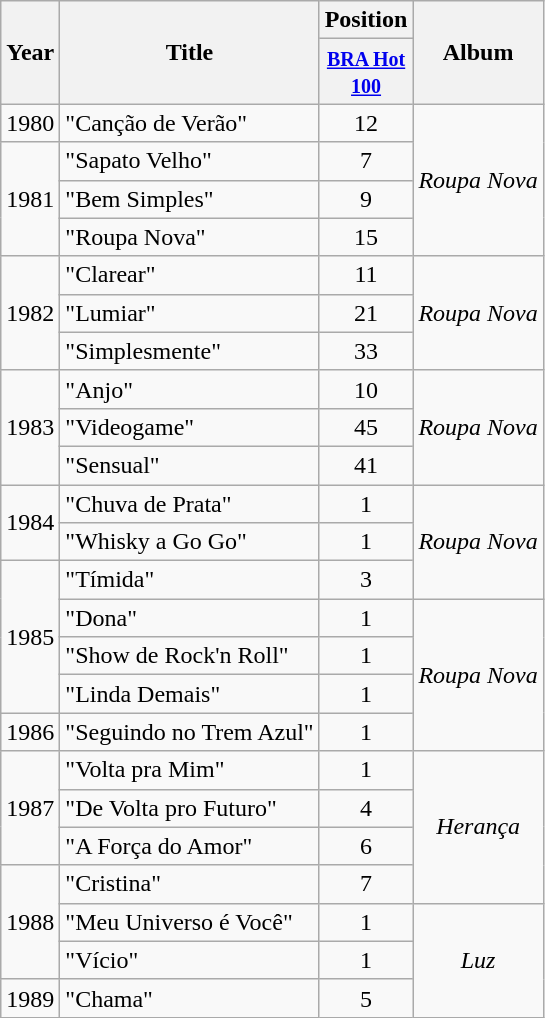<table class="wikitable">
<tr>
<th rowspan="2">Year</th>
<th rowspan="2">Title</th>
<th colspan="1">Position</th>
<th rowspan="2">Album</th>
</tr>
<tr>
<th align="center" width="30"><small><a href='#'>BRA Hot 100</a></small></th>
</tr>
<tr>
<td align="left" valign="center">1980</td>
<td align="left" valign="center">"Canção de Verão"</td>
<td align="center">12</td>
<td align="center" rowspan=4><em>Roupa Nova</em></td>
</tr>
<tr>
<td align="left" valign="center" rowspan=3>1981</td>
<td align="left" valign="center">"Sapato Velho"</td>
<td align="center">7</td>
</tr>
<tr>
<td align="left" valign="center">"Bem Simples"</td>
<td align="center">9</td>
</tr>
<tr>
<td align="left" valign="center">"Roupa Nova"</td>
<td align="center">15</td>
</tr>
<tr>
<td align="left" valign="center" rowspan=3>1982</td>
<td align="left" valign="center">"Clarear"</td>
<td align="center">11</td>
<td align="center" rowspan=3><em>Roupa Nova</em></td>
</tr>
<tr>
<td align="left" valign="center">"Lumiar"</td>
<td align="center">21</td>
</tr>
<tr>
<td align="left" valign="center">"Simplesmente"</td>
<td align="center">33</td>
</tr>
<tr>
<td align="left" valign="center" rowspan=3>1983</td>
<td align="left" valign="center">"Anjo"</td>
<td align="center">10</td>
<td align="center" rowspan=3><em>Roupa Nova</em></td>
</tr>
<tr>
<td align="left" valign="center">"Videogame"</td>
<td align="center">45</td>
</tr>
<tr>
<td align="left" valign="center">"Sensual"</td>
<td align="center">41</td>
</tr>
<tr>
<td align="left" valign="center" rowspan=2>1984</td>
<td align="left" valign="center">"Chuva de Prata"</td>
<td align="center">1</td>
<td align="center" rowspan=3><em>Roupa Nova</em></td>
</tr>
<tr>
<td align="left" valign="center">"Whisky a Go Go"</td>
<td align="center">1</td>
</tr>
<tr>
<td align="left" valign="center" rowspan=4>1985</td>
<td align="left" valign="center">"Tímida"</td>
<td align="center">3</td>
</tr>
<tr>
<td align="left" valign="center">"Dona"</td>
<td align="center">1</td>
<td align="center" rowspan=4><em>Roupa Nova</em></td>
</tr>
<tr>
<td align="left" valign="center">"Show de Rock'n Roll"</td>
<td align="center">1</td>
</tr>
<tr>
<td align="left" valign="center">"Linda Demais"</td>
<td align="center">1</td>
</tr>
<tr>
<td align="left" valign="center" rowspan=1>1986</td>
<td align="left" valign="center">"Seguindo no Trem Azul"</td>
<td align="center">1</td>
</tr>
<tr>
<td align="left" valign="center" rowspan=3>1987</td>
<td align="left" valign="center">"Volta pra Mim"</td>
<td align="center">1</td>
<td align="center" rowspan=4><em>Herança</em></td>
</tr>
<tr>
<td align="left" valign="center">"De Volta pro Futuro"</td>
<td align="center">4</td>
</tr>
<tr>
<td align="left" valign="center">"A Força do Amor"</td>
<td align="center">6</td>
</tr>
<tr>
<td align="left" valign="center" rowspan=3>1988</td>
<td align="left" valign="center">"Cristina"</td>
<td align="center">7</td>
</tr>
<tr>
<td align="left" valign="center">"Meu Universo é Você"</td>
<td align="center">1</td>
<td align="center" rowspan=3><em>Luz</em></td>
</tr>
<tr>
<td align="left" valign="center">"Vício"</td>
<td align="center">1</td>
</tr>
<tr>
<td align="left" valign="center" rowspan=1>1989</td>
<td align="left" valign="center">"Chama"</td>
<td align="center">5</td>
</tr>
</table>
